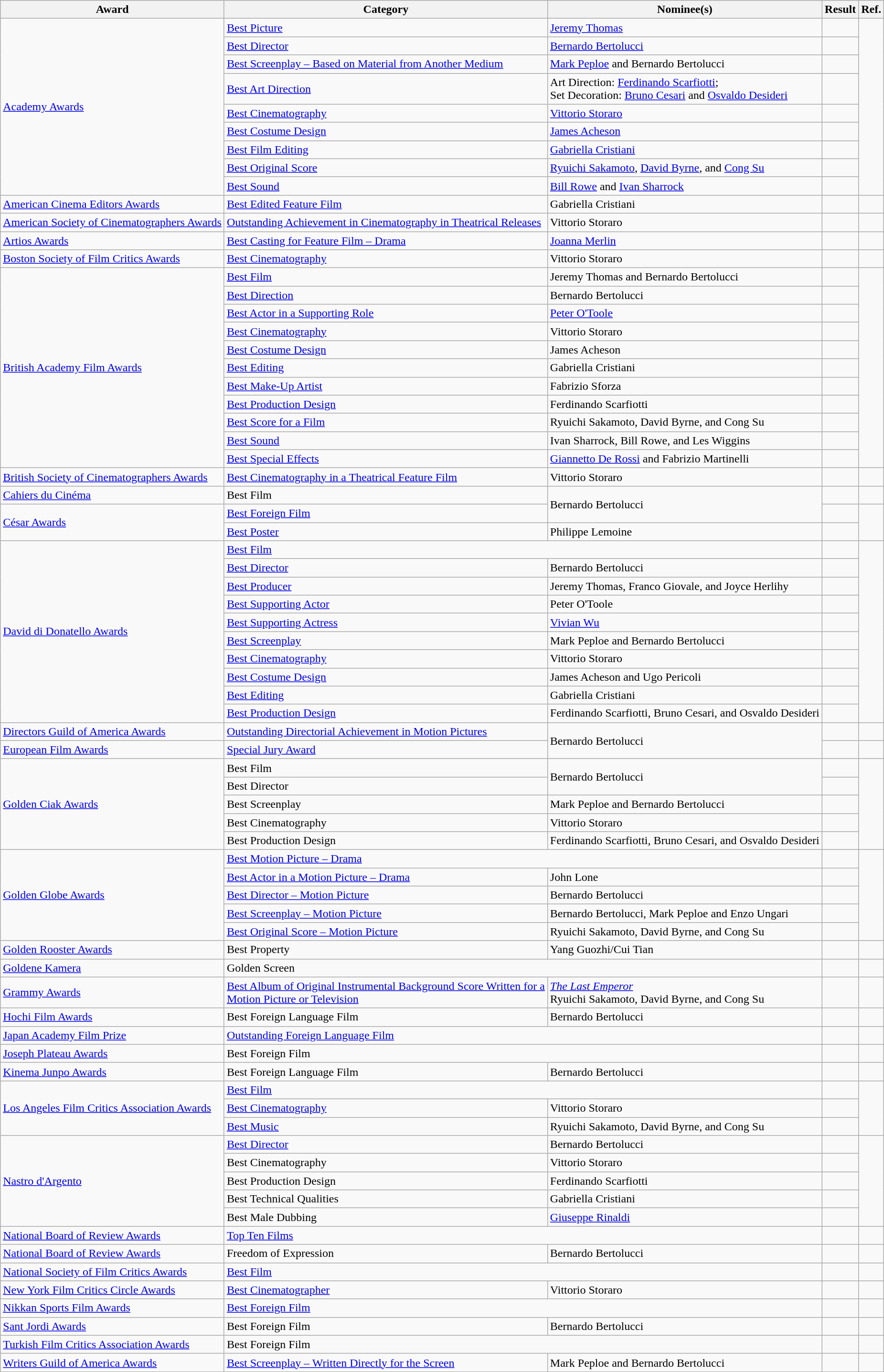<table class="wikitable plainrowheaders">
<tr>
<th>Award</th>
<th>Category</th>
<th>Nominee(s)</th>
<th>Result</th>
<th>Ref.</th>
</tr>
<tr>
<td rowspan="9"><a href='#'>Academy Awards</a></td>
<td><a href='#'>Best Picture</a></td>
<td><a href='#'>Jeremy Thomas</a></td>
<td></td>
<td align="center" rowspan="9"></td>
</tr>
<tr>
<td><a href='#'>Best Director</a></td>
<td><a href='#'>Bernardo Bertolucci</a></td>
<td></td>
</tr>
<tr>
<td><a href='#'>Best Screenplay – Based on Material from Another Medium</a></td>
<td><a href='#'>Mark Peploe</a> and Bernardo Bertolucci</td>
<td></td>
</tr>
<tr>
<td><a href='#'>Best Art Direction</a></td>
<td>Art Direction: <a href='#'>Ferdinando Scarfiotti</a>; <br> Set Decoration: <a href='#'>Bruno Cesari</a> and <a href='#'>Osvaldo Desideri</a></td>
<td></td>
</tr>
<tr>
<td><a href='#'>Best Cinematography</a></td>
<td><a href='#'>Vittorio Storaro</a></td>
<td></td>
</tr>
<tr>
<td><a href='#'>Best Costume Design</a></td>
<td><a href='#'>James Acheson</a></td>
<td></td>
</tr>
<tr>
<td><a href='#'>Best Film Editing</a></td>
<td><a href='#'>Gabriella Cristiani</a></td>
<td></td>
</tr>
<tr>
<td><a href='#'>Best Original Score</a></td>
<td><a href='#'>Ryuichi Sakamoto</a>, <a href='#'>David Byrne</a>, and <a href='#'>Cong Su</a></td>
<td></td>
</tr>
<tr>
<td><a href='#'>Best Sound</a></td>
<td><a href='#'>Bill Rowe</a> and <a href='#'>Ivan Sharrock</a></td>
<td></td>
</tr>
<tr>
<td><a href='#'>American Cinema Editors Awards</a></td>
<td><a href='#'>Best Edited Feature Film</a></td>
<td>Gabriella Cristiani</td>
<td></td>
<td align="center"></td>
</tr>
<tr>
<td><a href='#'>American Society of Cinematographers Awards</a></td>
<td><a href='#'>Outstanding Achievement in Cinematography in Theatrical Releases</a></td>
<td>Vittorio Storaro</td>
<td></td>
<td align="center"></td>
</tr>
<tr>
<td><a href='#'>Artios Awards</a></td>
<td><a href='#'>Best Casting for Feature Film – Drama</a></td>
<td><a href='#'>Joanna Merlin</a></td>
<td></td>
<td align="center"></td>
</tr>
<tr>
<td><a href='#'>Boston Society of Film Critics Awards</a></td>
<td><a href='#'>Best Cinematography</a></td>
<td>Vittorio Storaro</td>
<td></td>
<td align="center"></td>
</tr>
<tr>
<td rowspan="11"><a href='#'>British Academy Film Awards</a></td>
<td><a href='#'>Best Film</a></td>
<td>Jeremy Thomas and Bernardo Bertolucci</td>
<td></td>
<td align="center" rowspan="11"></td>
</tr>
<tr>
<td><a href='#'>Best Direction</a></td>
<td>Bernardo Bertolucci</td>
<td></td>
</tr>
<tr>
<td><a href='#'>Best Actor in a Supporting Role</a></td>
<td><a href='#'>Peter O'Toole</a></td>
<td></td>
</tr>
<tr>
<td><a href='#'>Best Cinematography</a></td>
<td>Vittorio Storaro</td>
<td></td>
</tr>
<tr>
<td><a href='#'>Best Costume Design</a></td>
<td>James Acheson</td>
<td></td>
</tr>
<tr>
<td><a href='#'>Best Editing</a></td>
<td>Gabriella Cristiani</td>
<td></td>
</tr>
<tr>
<td><a href='#'>Best Make-Up Artist</a></td>
<td>Fabrizio Sforza</td>
<td></td>
</tr>
<tr>
<td><a href='#'>Best Production Design</a></td>
<td>Ferdinando Scarfiotti</td>
<td></td>
</tr>
<tr>
<td><a href='#'>Best Score for a Film</a></td>
<td>Ryuichi Sakamoto, David Byrne, and Cong Su</td>
<td></td>
</tr>
<tr>
<td><a href='#'>Best Sound</a></td>
<td>Ivan Sharrock, Bill Rowe, and Les Wiggins</td>
<td></td>
</tr>
<tr>
<td><a href='#'>Best Special Effects</a></td>
<td><a href='#'>Giannetto De Rossi</a> and Fabrizio Martinelli</td>
<td></td>
</tr>
<tr>
<td><a href='#'>British Society of Cinematographers Awards</a></td>
<td><a href='#'>Best Cinematography in a Theatrical Feature Film</a></td>
<td>Vittorio Storaro</td>
<td></td>
<td align="center"></td>
</tr>
<tr>
<td><a href='#'>Cahiers du Cinéma</a></td>
<td>Best Film</td>
<td rowspan="2">Bernardo Bertolucci</td>
<td></td>
<td align="center"></td>
</tr>
<tr>
<td rowspan="2"><a href='#'>César Awards</a></td>
<td><a href='#'>Best Foreign Film</a></td>
<td></td>
<td align="center" rowspan="2"></td>
</tr>
<tr>
<td><a href='#'>Best Poster</a></td>
<td>Philippe Lemoine</td>
<td></td>
</tr>
<tr>
<td rowspan="10"><a href='#'>David di Donatello Awards</a></td>
<td colspan="2"><a href='#'>Best Film</a></td>
<td></td>
<td align="center" rowspan="10"></td>
</tr>
<tr>
<td><a href='#'>Best Director</a></td>
<td>Bernardo Bertolucci</td>
<td></td>
</tr>
<tr>
<td><a href='#'>Best Producer</a></td>
<td>Jeremy Thomas, Franco Giovale, and Joyce Herlihy</td>
<td></td>
</tr>
<tr>
<td><a href='#'>Best Supporting Actor</a></td>
<td>Peter O'Toole</td>
<td></td>
</tr>
<tr>
<td><a href='#'>Best Supporting Actress</a></td>
<td><a href='#'>Vivian Wu</a></td>
<td></td>
</tr>
<tr>
<td><a href='#'>Best Screenplay</a></td>
<td>Mark Peploe and Bernardo Bertolucci</td>
<td></td>
</tr>
<tr>
<td><a href='#'>Best Cinematography</a></td>
<td>Vittorio Storaro</td>
<td></td>
</tr>
<tr>
<td><a href='#'>Best Costume Design</a></td>
<td>James Acheson and Ugo Pericoli</td>
<td></td>
</tr>
<tr>
<td><a href='#'>Best Editing</a></td>
<td>Gabriella Cristiani</td>
<td></td>
</tr>
<tr>
<td><a href='#'>Best Production Design</a></td>
<td>Ferdinando Scarfiotti, Bruno Cesari, and Osvaldo Desideri</td>
<td></td>
</tr>
<tr>
<td><a href='#'>Directors Guild of America Awards</a></td>
<td><a href='#'>Outstanding Directorial Achievement in Motion Pictures</a></td>
<td rowspan="2">Bernardo Bertolucci</td>
<td></td>
<td align="center"></td>
</tr>
<tr>
<td><a href='#'>European Film Awards</a></td>
<td><a href='#'>Special Jury Award</a></td>
<td></td>
<td align="center"></td>
</tr>
<tr>
<td rowspan="5"><a href='#'>Golden Ciak Awards</a></td>
<td>Best Film</td>
<td rowspan="2">Bernardo Bertolucci</td>
<td></td>
<td align="center" rowspan="5"></td>
</tr>
<tr>
<td>Best Director</td>
<td></td>
</tr>
<tr>
<td>Best Screenplay</td>
<td>Mark Peploe and Bernardo Bertolucci</td>
<td></td>
</tr>
<tr>
<td>Best Cinematography</td>
<td>Vittorio Storaro</td>
<td></td>
</tr>
<tr>
<td>Best Production Design</td>
<td>Ferdinando Scarfiotti, Bruno Cesari, and Osvaldo Desideri</td>
<td></td>
</tr>
<tr>
<td rowspan="5"><a href='#'>Golden Globe Awards</a></td>
<td colspan="2"><a href='#'>Best Motion Picture – Drama</a></td>
<td></td>
<td align="center" rowspan="5"></td>
</tr>
<tr>
<td><a href='#'>Best Actor in a Motion Picture – Drama</a></td>
<td>John Lone</td>
<td></td>
</tr>
<tr>
<td><a href='#'>Best Director – Motion Picture</a></td>
<td>Bernardo Bertolucci</td>
<td></td>
</tr>
<tr>
<td><a href='#'>Best Screenplay – Motion Picture</a></td>
<td>Bernardo Bertolucci, Mark Peploe and Enzo Ungari</td>
<td></td>
</tr>
<tr>
<td><a href='#'>Best Original Score – Motion Picture</a></td>
<td>Ryuichi Sakamoto, David Byrne, and Cong Su</td>
<td></td>
</tr>
<tr>
<td><a href='#'>Golden Rooster Awards</a></td>
<td>Best Property</td>
<td>Yang Guozhi/Cui Tian</td>
<td></td>
<td align="center"></td>
</tr>
<tr>
<td><a href='#'>Goldene Kamera</a></td>
<td colspan="2">Golden Screen</td>
<td></td>
<td align="center"></td>
</tr>
<tr>
<td><a href='#'>Grammy Awards</a></td>
<td><a href='#'>Best Album of Original Instrumental Background Score Written for a <br> Motion Picture or Television</a></td>
<td><em><a href='#'>The Last Emperor</a></em> <br> Ryuichi Sakamoto, David Byrne, and Cong Su</td>
<td></td>
<td align="center"></td>
</tr>
<tr>
<td><a href='#'>Hochi Film Awards</a></td>
<td>Best Foreign Language Film</td>
<td>Bernardo Bertolucci</td>
<td></td>
<td align="center"></td>
</tr>
<tr>
<td><a href='#'>Japan Academy Film Prize</a></td>
<td colspan="2"><a href='#'>Outstanding Foreign Language Film</a></td>
<td></td>
<td align="center"></td>
</tr>
<tr>
<td><a href='#'>Joseph Plateau Awards</a></td>
<td colspan="2">Best Foreign Film</td>
<td></td>
<td align="center"></td>
</tr>
<tr>
<td><a href='#'>Kinema Junpo Awards</a></td>
<td>Best Foreign Language Film</td>
<td>Bernardo Bertolucci</td>
<td></td>
<td align="center"></td>
</tr>
<tr>
<td rowspan="3"><a href='#'>Los Angeles Film Critics Association Awards</a></td>
<td colspan="2"><a href='#'>Best Film</a></td>
<td></td>
<td align="center" rowspan="3"></td>
</tr>
<tr>
<td><a href='#'>Best Cinematography</a></td>
<td>Vittorio Storaro</td>
<td></td>
</tr>
<tr>
<td><a href='#'>Best Music</a></td>
<td>Ryuichi Sakamoto, David Byrne, and Cong Su</td>
<td></td>
</tr>
<tr>
<td rowspan="5"><a href='#'>Nastro d'Argento</a></td>
<td><a href='#'>Best Director</a></td>
<td>Bernardo Bertolucci</td>
<td></td>
<td align="center" rowspan="5"></td>
</tr>
<tr>
<td>Best Cinematography</td>
<td>Vittorio Storaro</td>
<td></td>
</tr>
<tr>
<td>Best Production Design</td>
<td>Ferdinando Scarfiotti</td>
<td></td>
</tr>
<tr>
<td>Best Technical Qualities</td>
<td>Gabriella Cristiani</td>
<td></td>
</tr>
<tr>
<td>Best Male Dubbing</td>
<td><a href='#'>Giuseppe Rinaldi</a> </td>
<td></td>
</tr>
<tr>
<td><a href='#'>National Board of Review Awards</a> </td>
<td colspan="2"><a href='#'>Top Ten Films</a></td>
<td></td>
<td align="center"></td>
</tr>
<tr>
<td><a href='#'>National Board of Review Awards</a> </td>
<td>Freedom of Expression</td>
<td>Bernardo Bertolucci</td>
<td></td>
<td align="center"></td>
</tr>
<tr>
<td><a href='#'>National Society of Film Critics Awards</a></td>
<td colspan="2"><a href='#'>Best Film</a></td>
<td></td>
<td align="center"></td>
</tr>
<tr>
<td><a href='#'>New York Film Critics Circle Awards</a></td>
<td><a href='#'>Best Cinematographer</a></td>
<td>Vittorio Storaro</td>
<td></td>
<td align="center"></td>
</tr>
<tr>
<td><a href='#'>Nikkan Sports Film Awards</a></td>
<td colspan="2"><a href='#'>Best Foreign Film</a></td>
<td></td>
<td align="center"></td>
</tr>
<tr>
<td><a href='#'>Sant Jordi Awards</a></td>
<td>Best Foreign Film</td>
<td>Bernardo Bertolucci</td>
<td></td>
<td align="center"></td>
</tr>
<tr>
<td><a href='#'>Turkish Film Critics Association Awards</a></td>
<td colspan="2">Best Foreign Film</td>
<td></td>
<td align="center"></td>
</tr>
<tr>
<td><a href='#'>Writers Guild of America Awards</a></td>
<td><a href='#'>Best Screenplay – Written Directly for the Screen</a></td>
<td>Mark Peploe and Bernardo Bertolucci</td>
<td></td>
<td align="center"></td>
</tr>
</table>
